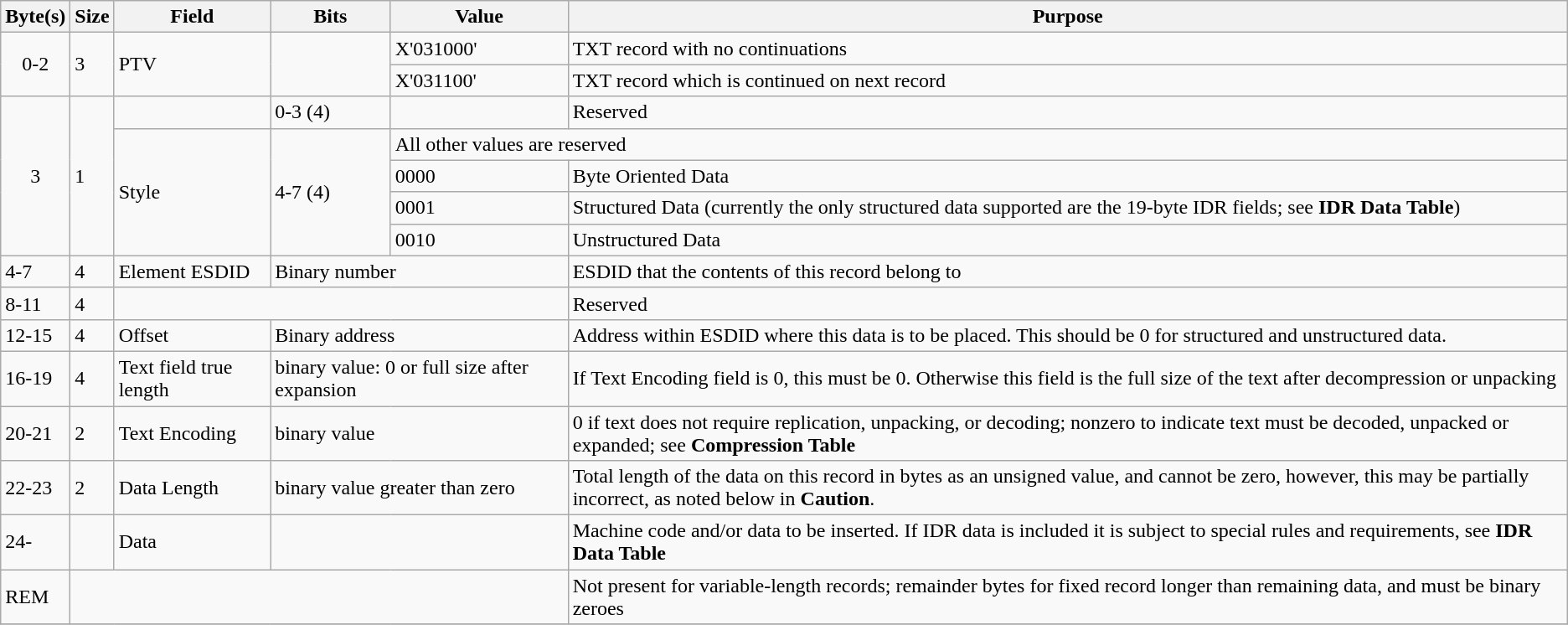<table class="wikitable" border="1">
<tr>
<th>Byte(s)</th>
<th>Size</th>
<th>Field</th>
<th>Bits</th>
<th>Value</th>
<th colspan=2>Purpose</th>
</tr>
<tr>
<td rowspan=2 style="text-align:center">0-2</td>
<td rowspan=2>3</td>
<td rowspan=2>PTV</td>
<td rowspan=2></td>
<td>X'031000'</td>
<td colspan=2>TXT record with no continuations</td>
</tr>
<tr>
<td>X'031100'</td>
<td colspan=2>TXT record which is continued on next record</td>
</tr>
<tr>
<td rowspan=5 style="text-align:center">3</td>
<td rowspan=5>1</td>
<td></td>
<td>0-3 (4)</td>
<td></td>
<td>Reserved</td>
</tr>
<tr>
<td rowspan=4>Style</td>
<td rowspan=4>4-7 (4)</td>
<td colspan=2>All other values are reserved</td>
</tr>
<tr>
<td>0000</td>
<td>Byte Oriented Data</td>
</tr>
<tr>
<td>0001</td>
<td>Structured Data (currently the only structured data supported are the 19-byte IDR fields; see <strong>IDR Data Table</strong>)</td>
</tr>
<tr>
<td>0010</td>
<td>Unstructured Data</td>
</tr>
<tr>
<td>4-7</td>
<td>4</td>
<td>Element ESDID</td>
<td colspan=2>Binary number</td>
<td>ESDID that the contents of this record belong to</td>
</tr>
<tr>
<td>8-11</td>
<td>4</td>
<td colspan=3></td>
<td>Reserved</td>
</tr>
<tr>
<td>12-15</td>
<td>4</td>
<td>Offset</td>
<td colspan=2>Binary address</td>
<td>Address within ESDID where this data is to be placed. This should be 0 for structured and unstructured data.</td>
</tr>
<tr>
<td>16-19</td>
<td>4</td>
<td>Text field true length</td>
<td colspan=2>binary value: 0 or full size after expansion</td>
<td>If Text Encoding field is 0, this must be 0. Otherwise this field is the full size of the text after decompression or unpacking</td>
</tr>
<tr>
<td>20-21</td>
<td>2</td>
<td>Text Encoding</td>
<td colspan=2>binary value</td>
<td>0 if text does not require replication, unpacking, or decoding; nonzero to indicate text must be decoded, unpacked or expanded; see <strong>Compression Table</strong></td>
</tr>
<tr>
<td>22-23</td>
<td>2</td>
<td>Data Length</td>
<td colspan=2>binary value greater than zero</td>
<td>Total length of the data on this record in bytes as an unsigned value, and cannot be zero, however, this may be partially incorrect, as noted below in <strong>Caution</strong>.</td>
</tr>
<tr>
<td>24-</td>
<td></td>
<td>Data</td>
<td colspan=2></td>
<td>Machine code and/or data to be inserted. If IDR data is included it is subject to special rules and requirements, see <strong>IDR Data Table</strong></td>
</tr>
<tr>
<td>REM</td>
<td colspan=4></td>
<td>Not present for variable-length records; remainder bytes for fixed record longer than remaining data, and must be binary zeroes</td>
</tr>
<tr>
</tr>
</table>
